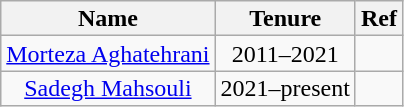<table class="wikitable" style="text-align:center; font-size:100%; line-height:16px;">
<tr>
<th>Name</th>
<th>Tenure</th>
<th>Ref</th>
</tr>
<tr>
<td><a href='#'>Morteza Aghatehrani</a></td>
<td>2011–2021</td>
<td></td>
</tr>
<tr>
<td><a href='#'>Sadegh Mahsouli</a></td>
<td>2021–present</td>
<td></td>
</tr>
</table>
